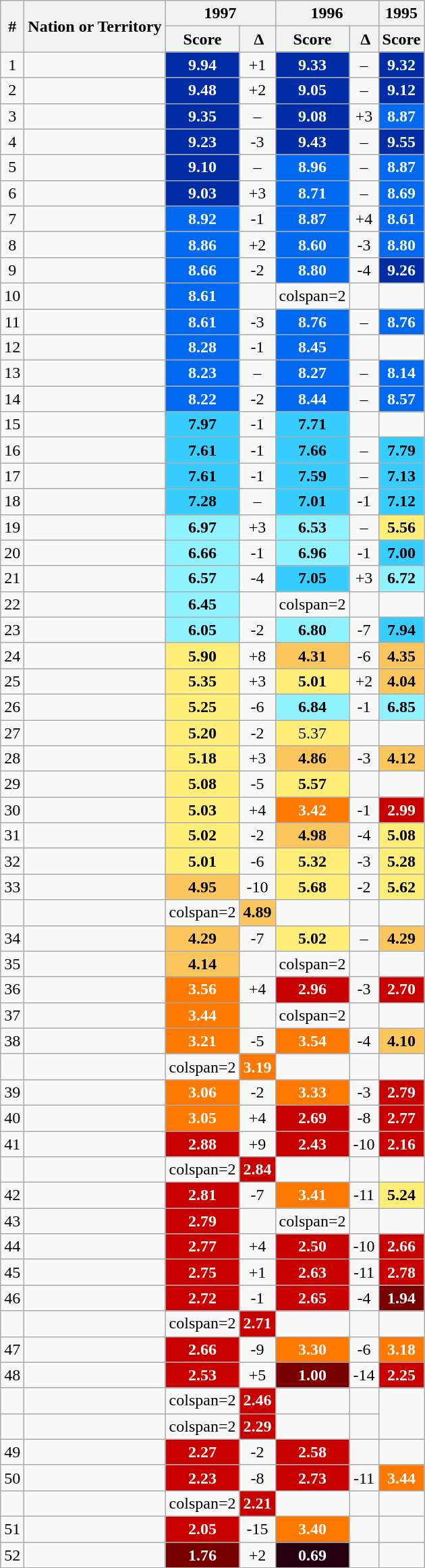<table class="mw-datatable wikitable sortable sticky-header-multi" style="text-align:center;">
<tr>
<th rowspan="2">#</th>
<th rowspan="2">Nation or Territory</th>
<th colspan="2">1997</th>
<th colspan="2">1996</th>
<th colspan="1">1995</th>
</tr>
<tr>
<th>Score</th>
<th> Δ</th>
<th>Score</th>
<th> Δ</th>
<th>Score</th>
</tr>
<tr>
<td>1</td>
<td style="text-align:left;"></td>
<td style="background: #002da5; color:white"><strong>9.94</strong></td>
<td data-sort-value="1">+1</td>
<td style="background: #002da5; color:white"><strong>9.33</strong></td>
<td data-sort-value="0">–</td>
<td style="background: #002da5; color:white"><strong>9.32</strong></td>
</tr>
<tr>
<td>2</td>
<td style="text-align:left;"></td>
<td style="background: #002da5; color:white"><strong>9.48</strong></td>
<td data-sort-value="2">+2</td>
<td style="background: #002da5; color:white"><strong>9.05</strong></td>
<td data-sort-value="0">–</td>
<td style="background: #002da5; color:white"><strong>9.12</strong></td>
</tr>
<tr>
<td>3</td>
<td style="text-align:left;"></td>
<td style="background: #002da5; color:white"><strong>9.35</strong></td>
<td data-sort-value="0">–</td>
<td style="background: #002da5; color:white"><strong>9.08</strong></td>
<td data-sort-value="3">+3</td>
<td style="background: #0069f0; color:white"><strong>8.87</strong></td>
</tr>
<tr>
<td>4</td>
<td style="text-align:left;"></td>
<td style="background: #002da5; color:white"><strong>9.23</strong></td>
<td data-sort-value="-3">-3</td>
<td style="background: #002da5; color:white"><strong>9.43</strong></td>
<td data-sort-value="0">–</td>
<td style="background: #002da5; color:white"><strong>9.55</strong></td>
</tr>
<tr>
<td>5</td>
<td style="text-align:left;"></td>
<td style="background: #002da5; color:white"><strong>9.10</strong></td>
<td data-sort-value="0">–</td>
<td style="background: #0069f0; color:white"><strong>8.96</strong></td>
<td data-sort-value="0">–</td>
<td style="background: #0069f0; color:white"><strong>8.87</strong></td>
</tr>
<tr>
<td>6</td>
<td style="text-align:left;"></td>
<td style="background: #002da5; color:white"><strong>9.03</strong></td>
<td data-sort-value="3">+3</td>
<td style="background: #0069f0; color:white"><strong>8.71</strong></td>
<td data-sort-value="0">–</td>
<td style="background: #0069f0; color:white"><strong>8.69</strong></td>
</tr>
<tr>
<td>7</td>
<td style="text-align:left;"></td>
<td style="background: #0069f0; color:white"><strong>8.92</strong></td>
<td data-sort-value="-1">-1</td>
<td style="background: #0069f0; color:white"><strong>8.87</strong></td>
<td data-sort-value="4">+4</td>
<td style="background: #0069f0; color:white"><strong>8.61</strong></td>
</tr>
<tr>
<td>8</td>
<td style="text-align:left;"></td>
<td style="background: #0069f0; color:white"><strong>8.86</strong></td>
<td data-sort-value="2">+2</td>
<td style="background: #0069f0; color:white"><strong>8.60</strong></td>
<td data-sort-value="-3">-3</td>
<td style="background: #0069f0; color:white"><strong>8.80</strong></td>
</tr>
<tr>
<td>9</td>
<td style="text-align:left;"></td>
<td style="background: #0069f0; color:white"><strong>8.66</strong></td>
<td data-sort-value="-2">-2</td>
<td style="background: #0069f0; color:white"><strong>8.80</strong></td>
<td data-sort-value="-4">-4</td>
<td style="background: #002da5; color:white"><strong>9.26</strong></td>
</tr>
<tr>
<td>10</td>
<td style="text-align:left;"></td>
<td style="background: #0069f0; color:white"><strong>8.61</strong></td>
<td></td>
<td>colspan=2 </td>
<td></td>
</tr>
<tr>
<td>11</td>
<td style="text-align:left;"></td>
<td style="background: #0069f0; color:white"><strong>8.61</strong></td>
<td data-sort-value="-3">-3</td>
<td style="background: #0069f0; color:white"><strong>8.76</strong></td>
<td data-sort-value="0">–</td>
<td style="background: #0069f0; color:white"><strong>8.76</strong></td>
</tr>
<tr>
<td>12</td>
<td style="text-align:left;"></td>
<td style="background: #0069f0; color:white"><strong>8.28</strong></td>
<td data-sort-value="-1">-1</td>
<td style="background: #0069f0; color:white"><strong>8.45</strong></td>
<td></td>
<td></td>
</tr>
<tr>
<td>13</td>
<td style="text-align:left;"></td>
<td style="background: #0069f0; color:white"><strong>8.23</strong></td>
<td data-sort-value="0">–</td>
<td style="background: #0069f0; color:white"><strong>8.27</strong></td>
<td data-sort-value="0">–</td>
<td style="background: #0069f0; color:white"><strong>8.14</strong></td>
</tr>
<tr>
<td>14</td>
<td style="text-align:left;"></td>
<td style="background: #0069f0; color:white"><strong>8.22</strong></td>
<td data-sort-value="-2">-2</td>
<td style="background: #0069f0; color:white"><strong>8.44</strong></td>
<td data-sort-value="0">–</td>
<td style="background: #0069f0; color:white"><strong>8.57</strong></td>
</tr>
<tr>
<td>15</td>
<td style="text-align:left;"></td>
<td style="background: #37cdff; color:black"><strong>7.97</strong></td>
<td data-sort-value="-1">-1</td>
<td style="background: #37cdff; color:black"><strong>7.71</strong></td>
<td></td>
<td></td>
</tr>
<tr>
<td>16</td>
<td style="text-align:left;"></td>
<td style="background: #37cdff; color:black"><strong>7.61</strong></td>
<td data-sort-value="-1">-1</td>
<td style="background: #37cdff; color:black"><strong>7.66</strong></td>
<td data-sort-value="0">–</td>
<td style="background: #37cdff; color:black"><strong>7.79</strong></td>
</tr>
<tr>
<td>17</td>
<td style="text-align:left;"></td>
<td style="background: #37cdff; color:black"><strong>7.61</strong></td>
<td data-sort-value="-1">-1</td>
<td style="background: #37cdff; color:black"><strong>7.59</strong></td>
<td data-sort-value="0">–</td>
<td style="background: #37cdff; color:black"><strong>7.13</strong></td>
</tr>
<tr>
<td>18</td>
<td style="text-align:left;"></td>
<td style="background: #37cdff; color:black"><strong>7.28</strong></td>
<td data-sort-value="0">–</td>
<td style="background: #37cdff; color:black"><strong>7.01</strong></td>
<td data-sort-value="-1">-1</td>
<td style="background: #37cdff; color:black"><strong>7.12</strong></td>
</tr>
<tr>
<td>19</td>
<td style="text-align:left;"></td>
<td style="background: #90f1ff"><strong>6.97</strong></td>
<td data-sort-value="3">+3</td>
<td style="background: #90f1ff"><strong>6.53</strong></td>
<td data-sort-value="0">–</td>
<td style="background: #ffef78"><strong>5.56</strong></td>
</tr>
<tr>
<td>20</td>
<td style="text-align:left;"></td>
<td style="background: #90f1ff"><strong>6.66</strong></td>
<td data-sort-value="-1">-1</td>
<td style="background: #90f1ff"><strong>6.96</strong></td>
<td data-sort-value="-1">-1</td>
<td style="background: #37cdff; color:black"><strong>7.00</strong></td>
</tr>
<tr>
<td>21</td>
<td style="text-align:left;"></td>
<td style="background: #90f1ff"><strong>6.57</strong></td>
<td data-sort-value="-4">-4</td>
<td style="background: #37cdff; color:black"><strong>7.05</strong></td>
<td data-sort-value="3">+3</td>
<td style="background: #90f1ff"><strong>6.72</strong></td>
</tr>
<tr>
<td>22</td>
<td style="text-align:left;"></td>
<td style="background: #90f1ff"><strong>6.45</strong></td>
<td></td>
<td>colspan=2 </td>
<td></td>
</tr>
<tr>
<td>23</td>
<td style="text-align:left;"></td>
<td style="background: #90f1ff"><strong>6.05</strong></td>
<td data-sort-value="-2">-2</td>
<td style="background: #90f1ff"><strong>6.80</strong></td>
<td data-sort-value="-7">-7</td>
<td style="background: #37cdff; color:black"><strong>7.94</strong></td>
</tr>
<tr>
<td>24</td>
<td style="text-align:left;"></td>
<td style="background: #ffef78"><strong>5.90</strong></td>
<td data-sort-value="8">+8</td>
<td style="background: #fac65d"><strong>4.31</strong></td>
<td data-sort-value="-6">-6</td>
<td style="background: #fac65d"><strong>4.35</strong></td>
</tr>
<tr>
<td>25</td>
<td style="text-align:left;"></td>
<td style="background: #ffef78"><strong>5.35</strong></td>
<td data-sort-value="3">+3</td>
<td style="background: #ffef78"><strong>5.01</strong></td>
<td data-sort-value="2">+2</td>
<td style="background: #fac65d"><strong>4.04</strong></td>
</tr>
<tr>
<td>26</td>
<td style="text-align:left;"></td>
<td style="background: #ffef78"><strong>5.25</strong></td>
<td data-sort-value="-6">-6</td>
<td style="background: #90f1ff"><strong>6.84</strong></td>
<td data-sort-value="-1">-1</td>
<td style="background: #90f1ff"><strong>6.85</strong></td>
</tr>
<tr>
<td>27</td>
<td style="text-align:left;"></td>
<td style="background: #ffef78"><strong>5.20</strong></td>
<td data-sort-value="-2">-2</td>
<td style="background: #ffef78">5.37</td>
<td></td>
<td></td>
</tr>
<tr>
<td>28</td>
<td style="text-align:left;"></td>
<td style="background: #ffef78"><strong>5.18</strong></td>
<td data-sort-value="3">+3</td>
<td style="background: #fac65d"><strong>4.86</strong></td>
<td data-sort-value="-3">-3</td>
<td style="background: #fac65d"><strong>4.12</strong></td>
</tr>
<tr>
<td>29</td>
<td style="text-align:left;"></td>
<td style="background: #ffef78"><strong>5.08</strong></td>
<td data-sort-value="-5">-5</td>
<td style="background: #ffef78"><strong>5.57</strong></td>
<td></td>
<td></td>
</tr>
<tr>
<td>30</td>
<td style="text-align:left;"></td>
<td style="background: #ffef78"><strong>5.03</strong></td>
<td data-sort-value="4">+4</td>
<td style="background: #ff7800; color:white"><strong>3.42</strong></td>
<td data-sort-value="-1">-1</td>
<td style="background: #c80000; color:white"><strong>2.99</strong></td>
</tr>
<tr>
<td>31</td>
<td style="text-align:left;"></td>
<td style="background: #ffef78"><strong>5.02</strong></td>
<td data-sort-value="-2">-2</td>
<td style="background: #fac65d"><strong>4.98</strong></td>
<td data-sort-value="-4">-4</td>
<td style="background: #ffef78"><strong>5.08</strong></td>
</tr>
<tr>
<td>32</td>
<td style="text-align:left;"></td>
<td style="background: #ffef78"><strong>5.01</strong></td>
<td data-sort-value="-6">-6</td>
<td style="background: #ffef78"><strong>5.32</strong></td>
<td data-sort-value="-3">-3</td>
<td style="background: #ffef78"><strong>5.28</strong></td>
</tr>
<tr>
<td>33</td>
<td style="text-align:left;"></td>
<td style="background: #fac65d"><strong>4.95</strong></td>
<td data-sort-value="-10">-10</td>
<td style="background: #ffef78"><strong>5.68</strong></td>
<td data-sort-value="-2">-2</td>
<td style="background: #ffef78"><strong>5.62</strong></td>
</tr>
<tr>
<td></td>
<td style="text-align:left;"></td>
<td>colspan=2 </td>
<td style="background: #fac65d"><strong>4.89</strong></td>
<td></td>
<td></td>
</tr>
<tr>
<td>34</td>
<td style="text-align:left;"></td>
<td style="background: #fac65d"><strong>4.29</strong></td>
<td data-sort-value="-7">-7</td>
<td style="background: #ffef78"><strong>5.02</strong></td>
<td data-sort-value="0">–</td>
<td style="background: #fac65d"><strong>4.29</strong></td>
</tr>
<tr>
<td>35</td>
<td style="text-align:left;"></td>
<td style="background: #fac65d"><strong>4.14</strong></td>
<td></td>
<td>colspan=2 </td>
<td></td>
</tr>
<tr>
<td>36</td>
<td style="text-align:left;"></td>
<td style="background: #ff7800; color:white"><strong>3.56</strong></td>
<td data-sort-value="4">+4</td>
<td style="background: #c80000; color:white"><strong>2.96</strong></td>
<td data-sort-value="-3">-3</td>
<td style="background: #c80000; color:white"><strong>2.70</strong></td>
</tr>
<tr>
<td>37</td>
<td style="text-align:left;"></td>
<td style="background: #ff7800; color:white"><strong>3.44</strong></td>
<td></td>
<td>colspan=2 </td>
<td></td>
</tr>
<tr>
<td>38</td>
<td style="text-align:left;"></td>
<td style="background: #ff7800; color:white"><strong>3.21</strong></td>
<td data-sort-value="-5">-5</td>
<td style="background: #ff7800; color:white"><strong>3.54</strong></td>
<td data-sort-value="-4">-4</td>
<td style="background: #fac65d"><strong>4.10</strong></td>
</tr>
<tr>
<td></td>
<td style="text-align:left;"></td>
<td>colspan=2 </td>
<td style="background: #ff7800; color:white"><strong>3.19</strong></td>
<td></td>
<td></td>
</tr>
<tr>
<td>39</td>
<td style="text-align:left;"></td>
<td style="background: #ff7800; color:white"><strong>3.06</strong></td>
<td data-sort-value="-2">-2</td>
<td style="background: #ff7800; color:white"><strong>3.33</strong></td>
<td data-sort-value="-3">-3</td>
<td style="background: #c80000; color:white"><strong>2.79</strong></td>
</tr>
<tr>
<td>40</td>
<td style="text-align:left;"></td>
<td style="background: #ff7800; color:white"><strong>3.05</strong></td>
<td data-sort-value="4">+4</td>
<td style="background: #c80000; color:white"><strong>2.69</strong></td>
<td data-sort-value="-8">-8</td>
<td style="background: #c80000; color:white"><strong>2.77</strong></td>
</tr>
<tr>
<td>41</td>
<td style="text-align:left;"></td>
<td style="background: #c80000; color:white"><strong>2.88</strong></td>
<td data-sort-value="9">+9</td>
<td style="background: #c80000; color:white"><strong>2.43</strong></td>
<td data-sort-value="-10">-10</td>
<td style="background: #c80000; color:white"><strong>2.16</strong></td>
</tr>
<tr>
<td></td>
<td style="text-align:left;"></td>
<td>colspan=2 </td>
<td style="background: #c80000; color:white"><strong>2.84</strong></td>
<td></td>
<td></td>
</tr>
<tr>
<td>42</td>
<td style="text-align:left;"></td>
<td style="background: #c80000; color:white"><strong>2.81</strong></td>
<td data-sort-value="-7">-7</td>
<td style="background: #ff7800; color:white"><strong>3.41</strong></td>
<td data-sort-value="-11">-11</td>
<td style="background: #ffef78"><strong>5.24</strong></td>
</tr>
<tr>
<td>43</td>
<td style="text-align:left;"></td>
<td style="background: #c80000; color:white"><strong>2.79</strong></td>
<td></td>
<td>colspan=2 </td>
<td></td>
</tr>
<tr>
<td>44</td>
<td style="text-align:left;"></td>
<td style="background: #c80000; color:white"><strong>2.77</strong></td>
<td data-sort-value="4">+4</td>
<td style="background: #c80000; color:white"><strong>2.50</strong></td>
<td data-sort-value="-10">-10</td>
<td style="background: #c80000; color:white"><strong>2.66</strong></td>
</tr>
<tr>
<td>45</td>
<td style="text-align:left;"></td>
<td style="background: #c80000; color:white"><strong>2.75</strong></td>
<td data-sort-value="1">+1</td>
<td style="background: #c80000; color:white"><strong>2.63</strong></td>
<td data-sort-value="-11">-11</td>
<td style="background: #c80000; color:white"><strong>2.78</strong></td>
</tr>
<tr>
<td>46</td>
<td style="text-align:left;"></td>
<td style="background: #c80000; color:white"><strong>2.72</strong></td>
<td data-sort-value="-1">-1</td>
<td style="background: #c80000; color:white"><strong>2.65</strong></td>
<td data-sort-value="-4">-4</td>
<td style="background: #7a0000; color:white"><strong>1.94</strong></td>
</tr>
<tr>
<td></td>
<td style="text-align:left;"></td>
<td>colspan=2 </td>
<td style="background: #c80000; color:white"><strong>2.71</strong></td>
<td></td>
<td></td>
</tr>
<tr>
<td>47</td>
<td style="text-align:left;"></td>
<td style="background: #c80000; color:white"><strong>2.66</strong></td>
<td data-sort-value="-9">-9</td>
<td style="background: #ff7800; color:white"><strong>3.30</strong></td>
<td data-sort-value="-6">-6</td>
<td style="background: #ff7800; color:white"><strong>3.18</strong></td>
</tr>
<tr>
<td>48</td>
<td style="text-align:left;"></td>
<td style="background: #c80000; color:white"><strong>2.53</strong></td>
<td data-sort-value="5">+5</td>
<td style="background: #7a0000; color:white"><strong>1.00</strong></td>
<td data-sort-value="-14">-14</td>
<td style="background: #c80000; color:white"><strong>2.25</strong></td>
</tr>
<tr>
<td></td>
<td style="text-align:left;"></td>
<td>colspan=2 </td>
<td style="background: #c80000; color:white"><strong>2.46</strong></td>
<td></td>
<td></td>
</tr>
<tr>
<td></td>
<td style="text-align:left;"></td>
<td>colspan=2 </td>
<td style="background: #c80000; color:white"><strong>2.29</strong></td>
<td></td>
<td></td>
</tr>
<tr>
<td>49</td>
<td style="text-align:left;"></td>
<td style="background: #c80000; color:white"><strong>2.27</strong></td>
<td data-sort-value="-2">-2</td>
<td style="background: #c80000; color:white"><strong>2.58</strong></td>
<td></td>
<td></td>
</tr>
<tr>
<td>50</td>
<td style="text-align:left;"></td>
<td style="background: #c80000; color:white"><strong>2.23</strong></td>
<td data-sort-value="-8">-8</td>
<td style="background: #c80000; color:white"><strong>2.73</strong></td>
<td data-sort-value="-11">-11</td>
<td style="background: #ff7800; color:white"><strong>3.44</strong></td>
</tr>
<tr>
<td></td>
<td style="text-align:left;"></td>
<td>colspan=2 </td>
<td style="background: #c80000; color:white"><strong>2.21</strong></td>
<td></td>
<td></td>
</tr>
<tr>
<td>51</td>
<td style="text-align:left;"></td>
<td style="background: #c80000; color:white"><strong>2.05</strong></td>
<td data-sort-value="-15">-15</td>
<td style="background: #ff7800; color:white"><strong>3.40</strong></td>
<td></td>
<td></td>
</tr>
<tr>
<td>52</td>
<td style="text-align:left;"></td>
<td style="background: #7a0000; color:white"><strong>1.76</strong></td>
<td data-sort-value="2">+2</td>
<td style="background: #240011; color:white"><strong>0.69</strong></td>
<td></td>
<td></td>
</tr>
</table>
